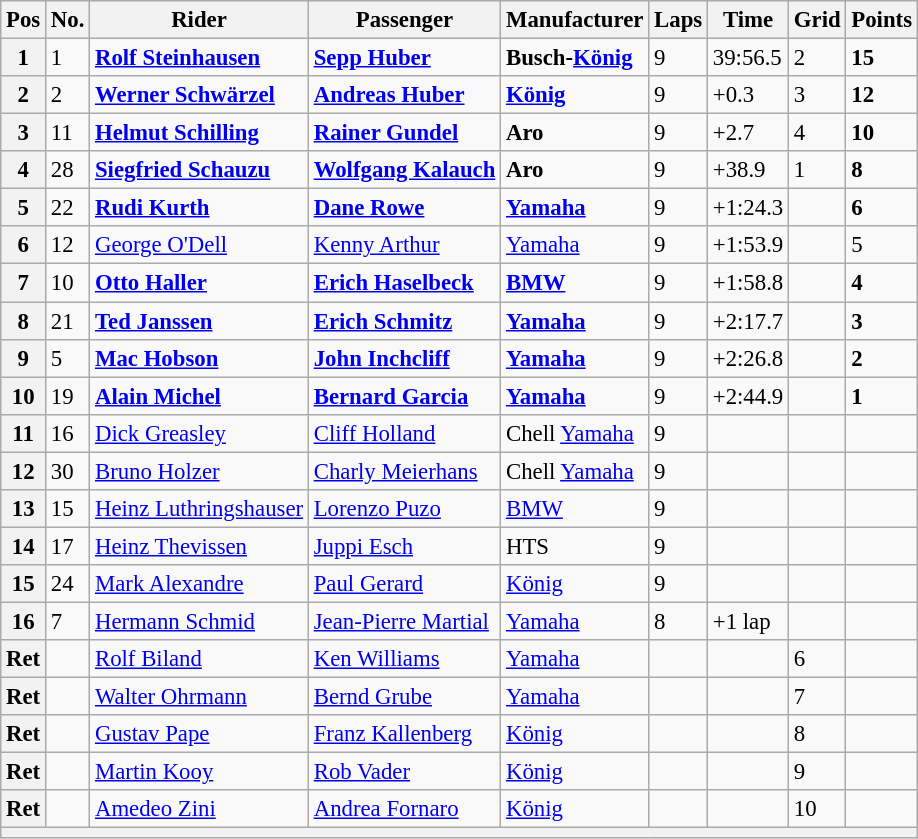<table class="wikitable" style="font-size: 95%;">
<tr>
<th>Pos</th>
<th>No.</th>
<th>Rider</th>
<th>Passenger</th>
<th>Manufacturer</th>
<th>Laps</th>
<th>Time</th>
<th>Grid</th>
<th>Points</th>
</tr>
<tr>
<th>1</th>
<td>1</td>
<td> <strong><a href='#'>Rolf Steinhausen</a></strong></td>
<td> <strong><a href='#'>Sepp Huber</a></strong></td>
<td><strong>Busch-<a href='#'>König</a></strong></td>
<td>9</td>
<td>39:56.5</td>
<td>2</td>
<td><strong>15</strong></td>
</tr>
<tr>
<th>2</th>
<td>2</td>
<td> <strong><a href='#'>Werner Schwärzel</a></strong></td>
<td> <strong><a href='#'>Andreas Huber</a></strong></td>
<td><strong><a href='#'>König</a></strong></td>
<td>9</td>
<td>+0.3</td>
<td>3</td>
<td><strong>12</strong></td>
</tr>
<tr>
<th>3</th>
<td>11</td>
<td> <strong><a href='#'>Helmut Schilling</a></strong></td>
<td> <strong><a href='#'>Rainer Gundel</a></strong></td>
<td><strong>Aro</strong></td>
<td>9</td>
<td>+2.7</td>
<td>4</td>
<td><strong>10</strong></td>
</tr>
<tr>
<th>4</th>
<td>28</td>
<td> <strong><a href='#'>Siegfried Schauzu</a></strong></td>
<td> <strong><a href='#'>Wolfgang Kalauch</a></strong></td>
<td><strong>Aro</strong></td>
<td>9</td>
<td>+38.9</td>
<td>1</td>
<td><strong>8</strong></td>
</tr>
<tr>
<th>5</th>
<td>22</td>
<td> <strong><a href='#'>Rudi Kurth</a></strong></td>
<td> <strong><a href='#'>Dane Rowe</a></strong></td>
<td><strong><a href='#'>Yamaha</a></strong></td>
<td>9</td>
<td>+1:24.3</td>
<td></td>
<td><strong>6<em></td>
</tr>
<tr>
<th>6</th>
<td>12</td>
<td> </strong><a href='#'>George O'Dell</a><strong></td>
<td> </strong><a href='#'>Kenny Arthur</a><strong></td>
<td></strong><a href='#'>Yamaha</a><strong></td>
<td>9</td>
<td>+1:53.9</td>
<td></td>
<td></strong>5</em></td>
</tr>
<tr>
<th>7</th>
<td>10</td>
<td> <strong><a href='#'>Otto Haller</a></strong></td>
<td> <strong><a href='#'>Erich Haselbeck</a></strong></td>
<td><strong><a href='#'>BMW</a></strong></td>
<td>9</td>
<td>+1:58.8</td>
<td></td>
<td><strong>4</strong></td>
</tr>
<tr>
<th>8</th>
<td>21</td>
<td> <strong><a href='#'>Ted Janssen</a></strong></td>
<td> <strong><a href='#'>Erich Schmitz</a></strong></td>
<td><strong><a href='#'>Yamaha</a></strong></td>
<td>9</td>
<td>+2:17.7</td>
<td></td>
<td><strong>3</strong></td>
</tr>
<tr>
<th>9</th>
<td>5</td>
<td> <strong><a href='#'>Mac Hobson</a></strong></td>
<td> <strong><a href='#'>John Inchcliff</a></strong></td>
<td><strong><a href='#'>Yamaha</a></strong></td>
<td>9</td>
<td>+2:26.8</td>
<td></td>
<td><strong>2</strong></td>
</tr>
<tr>
<th>10</th>
<td>19</td>
<td> <strong><a href='#'>Alain Michel</a></strong></td>
<td> <strong><a href='#'>Bernard Garcia</a></strong></td>
<td><strong><a href='#'>Yamaha</a></strong></td>
<td>9</td>
<td>+2:44.9</td>
<td></td>
<td><strong>1</strong></td>
</tr>
<tr>
<th>11</th>
<td>16</td>
<td> <a href='#'>Dick Greasley</a></td>
<td> <a href='#'>Cliff Holland</a></td>
<td>Chell <a href='#'>Yamaha</a></td>
<td>9</td>
<td></td>
<td></td>
<td></td>
</tr>
<tr>
<th>12</th>
<td>30</td>
<td> <a href='#'>Bruno Holzer</a></td>
<td> <a href='#'>Charly Meierhans</a></td>
<td>Chell <a href='#'>Yamaha</a></td>
<td>9</td>
<td></td>
<td></td>
<td></td>
</tr>
<tr>
<th>13</th>
<td>15</td>
<td> <a href='#'>Heinz Luthringshauser</a></td>
<td> <a href='#'>Lorenzo Puzo</a></td>
<td><a href='#'>BMW</a></td>
<td>9</td>
<td></td>
<td></td>
<td></td>
</tr>
<tr>
<th>14</th>
<td>17</td>
<td> <a href='#'>Heinz Thevissen</a></td>
<td> <a href='#'>Juppi Esch</a></td>
<td>HTS</td>
<td>9</td>
<td></td>
<td></td>
<td></td>
</tr>
<tr>
<th>15</th>
<td>24</td>
<td> <a href='#'>Mark Alexandre</a></td>
<td> <a href='#'>Paul Gerard</a></td>
<td><a href='#'>König</a></td>
<td>9</td>
<td></td>
<td></td>
<td></td>
</tr>
<tr>
<th>16</th>
<td>7</td>
<td> <a href='#'>Hermann Schmid</a></td>
<td> <a href='#'>Jean-Pierre Martial</a></td>
<td><a href='#'>Yamaha</a></td>
<td>8</td>
<td>+1 lap</td>
<td></td>
<td></td>
</tr>
<tr>
<th>Ret</th>
<td></td>
<td> <a href='#'>Rolf Biland</a></td>
<td> <a href='#'>Ken Williams</a></td>
<td><a href='#'>Yamaha</a></td>
<td></td>
<td></td>
<td>6</td>
<td></td>
</tr>
<tr>
<th>Ret</th>
<td></td>
<td> <a href='#'>Walter Ohrmann</a></td>
<td> <a href='#'>Bernd Grube</a></td>
<td><a href='#'>Yamaha</a></td>
<td></td>
<td></td>
<td>7</td>
<td></td>
</tr>
<tr>
<th>Ret</th>
<td></td>
<td> <a href='#'>Gustav Pape</a></td>
<td> <a href='#'>Franz Kallenberg</a></td>
<td><a href='#'>König</a></td>
<td></td>
<td></td>
<td>8</td>
<td></td>
</tr>
<tr>
<th>Ret</th>
<td></td>
<td> <a href='#'>Martin Kooy</a></td>
<td> <a href='#'>Rob Vader</a></td>
<td><a href='#'>König</a></td>
<td></td>
<td></td>
<td>9</td>
<td></td>
</tr>
<tr>
<th>Ret</th>
<td></td>
<td> <a href='#'>Amedeo Zini</a></td>
<td> <a href='#'>Andrea Fornaro</a></td>
<td><a href='#'>König</a></td>
<td></td>
<td></td>
<td>10</td>
<td></td>
</tr>
<tr>
<th colspan=9></th>
</tr>
</table>
